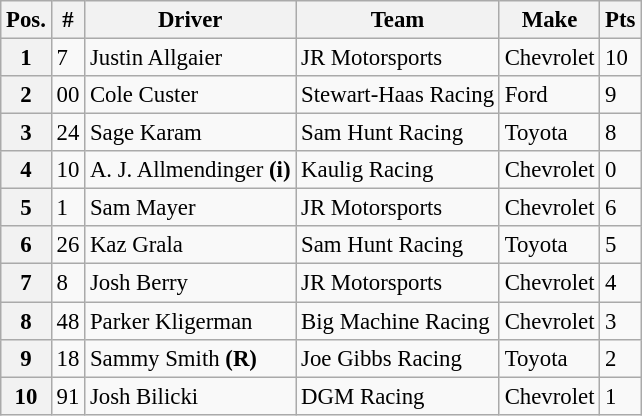<table class="wikitable" style="font-size:95%">
<tr>
<th>Pos.</th>
<th>#</th>
<th>Driver</th>
<th>Team</th>
<th>Make</th>
<th>Pts</th>
</tr>
<tr>
<th>1</th>
<td>7</td>
<td>Justin Allgaier</td>
<td>JR Motorsports</td>
<td>Chevrolet</td>
<td>10</td>
</tr>
<tr>
<th>2</th>
<td>00</td>
<td>Cole Custer</td>
<td>Stewart-Haas Racing</td>
<td>Ford</td>
<td>9</td>
</tr>
<tr>
<th>3</th>
<td>24</td>
<td>Sage Karam</td>
<td>Sam Hunt Racing</td>
<td>Toyota</td>
<td>8</td>
</tr>
<tr>
<th>4</th>
<td>10</td>
<td>A. J. Allmendinger <strong>(i)</strong></td>
<td>Kaulig Racing</td>
<td>Chevrolet</td>
<td>0</td>
</tr>
<tr>
<th>5</th>
<td>1</td>
<td>Sam Mayer</td>
<td>JR Motorsports</td>
<td>Chevrolet</td>
<td>6</td>
</tr>
<tr>
<th>6</th>
<td>26</td>
<td>Kaz Grala</td>
<td>Sam Hunt Racing</td>
<td>Toyota</td>
<td>5</td>
</tr>
<tr>
<th>7</th>
<td>8</td>
<td>Josh Berry</td>
<td>JR Motorsports</td>
<td>Chevrolet</td>
<td>4</td>
</tr>
<tr>
<th>8</th>
<td>48</td>
<td>Parker Kligerman</td>
<td>Big Machine Racing</td>
<td>Chevrolet</td>
<td>3</td>
</tr>
<tr>
<th>9</th>
<td>18</td>
<td>Sammy Smith <strong>(R)</strong></td>
<td>Joe Gibbs Racing</td>
<td>Toyota</td>
<td>2</td>
</tr>
<tr>
<th>10</th>
<td>91</td>
<td>Josh Bilicki</td>
<td>DGM Racing</td>
<td>Chevrolet</td>
<td>1</td>
</tr>
</table>
